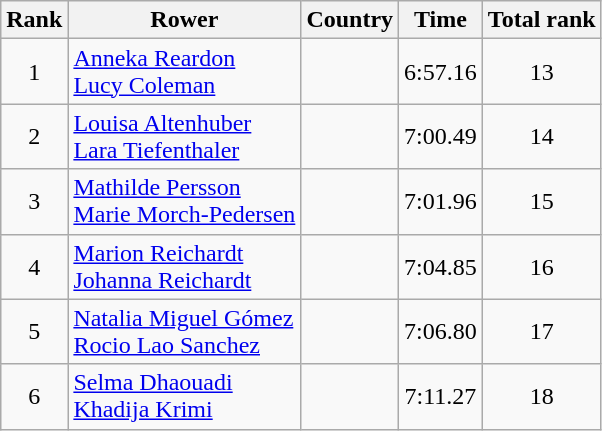<table class="wikitable" style="text-align:center">
<tr>
<th>Rank</th>
<th>Rower</th>
<th>Country</th>
<th>Time</th>
<th>Total rank</th>
</tr>
<tr>
<td>1</td>
<td align="left"><a href='#'>Anneka Reardon</a><br><a href='#'>Lucy Coleman </a></td>
<td align="left"></td>
<td>6:57.16</td>
<td>13</td>
</tr>
<tr>
<td>2</td>
<td align="left"><a href='#'>Louisa Altenhuber</a><br><a href='#'>Lara Tiefenthaler</a></td>
<td align="left"></td>
<td>7:00.49</td>
<td>14</td>
</tr>
<tr>
<td>3</td>
<td align="left"><a href='#'>Mathilde Persson</a><br><a href='#'>Marie Morch-Pedersen</a></td>
<td align="left"></td>
<td>7:01.96</td>
<td>15</td>
</tr>
<tr>
<td>4</td>
<td align="left"><a href='#'>Marion Reichardt</a><br><a href='#'>Johanna Reichardt</a></td>
<td align="left"></td>
<td>7:04.85</td>
<td>16</td>
</tr>
<tr>
<td>5</td>
<td align="left"><a href='#'>Natalia Miguel Gómez</a><br><a href='#'>Rocio Lao Sanchez</a></td>
<td align="left"></td>
<td>7:06.80</td>
<td>17</td>
</tr>
<tr>
<td>6</td>
<td align="left"><a href='#'>Selma Dhaouadi</a><br><a href='#'>Khadija Krimi</a></td>
<td align="left"></td>
<td>7:11.27</td>
<td>18</td>
</tr>
</table>
